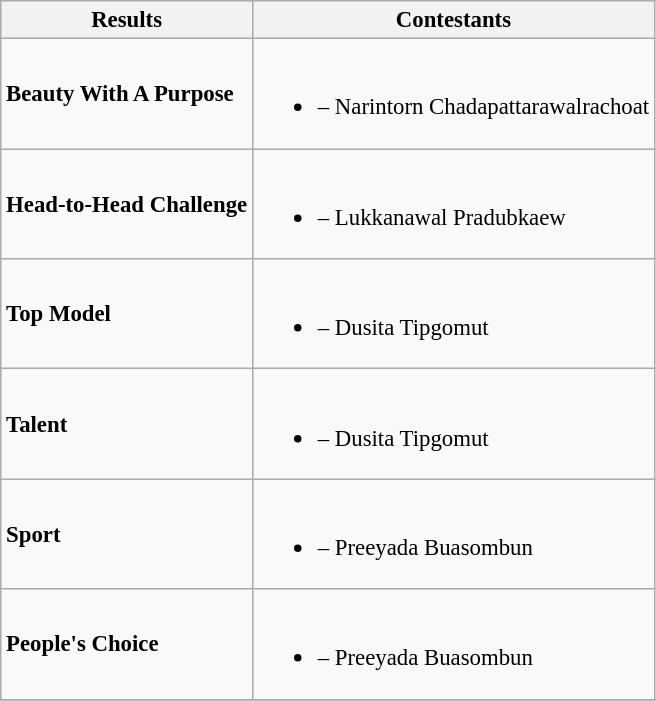<table class="wikitable" style="font-size: 95%;">
<tr>
<th>Results</th>
<th>Contestants</th>
</tr>
<tr>
<td><strong>Beauty With A Purpose</strong></td>
<td><br><ul><li><strong></strong> – Narintorn Chadapattarawalrachoat</li></ul></td>
</tr>
<tr>
<td><strong>Head-to-Head Challenge</strong></td>
<td><br><ul><li><strong></strong> – Lukkanawal Pradubkaew</li></ul></td>
</tr>
<tr>
<td><strong>Top Model</strong></td>
<td><br><ul><li><strong></strong> – Dusita Tipgomut</li></ul></td>
</tr>
<tr>
<td><strong>Talent</strong></td>
<td><br><ul><li><strong></strong> – Dusita Tipgomut</li></ul></td>
</tr>
<tr>
<td><strong>Sport</strong></td>
<td><br><ul><li><strong></strong> – Preeyada Buasombun</li></ul></td>
</tr>
<tr>
<td><strong>People's Choice </strong></td>
<td><br><ul><li><strong></strong> – Preeyada Buasombun</li></ul></td>
</tr>
<tr>
</tr>
</table>
